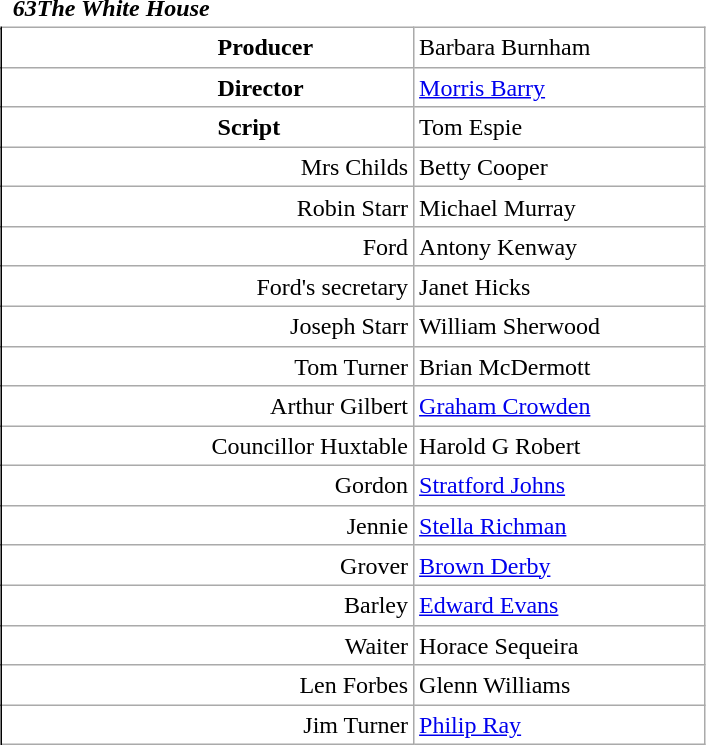<table class="wikitable mw-collapsible mw-collapsed" style="vertical-align:top;margin:auto 2em;line-height:1.2;min-width:33em;display: inline-table;background-color:inherit;border:none;">
<tr>
<td class=unsortable style="border:hidden;line-height:1.67;text-align:center;margin-left:-1em;padding-left:0.5em;min-width:1.0em;"></td>
<td class=unsortable style="border:none;padding-left:0.5em;text-align:left;min-width:16.5em;font-weight:700;font-style:italic;">63The White House</td>
<td class=unsortable style="border:none;text-align:right;font-weight:normal;font-family:Courier;font-size:95%;letter-spacing:-1pt;min-width:8.5em;padding-right:0.2em;"></td>
<td class=unsortable style="border:hidden;min-width:3.5em;padding-left:0;"></td>
<td class=unsortable style="border:hidden;min-width:3.5em;font-size:95%;"></td>
</tr>
<tr>
<td rowspan=100 style="border:none thin;border-right-style :solid;"></td>
</tr>
<tr>
<td style="text-align:left;padding-left:9.0em;font-weight:bold;">Producer</td>
<td colspan=2>Barbara Burnham</td>
</tr>
<tr>
<td style="text-align:left;padding-left:9.0em;font-weight:bold;">Director</td>
<td colspan=2><a href='#'>Morris Barry</a></td>
</tr>
<tr>
<td style="text-align:left;padding-left:9.0em;font-weight:bold;">Script</td>
<td colspan=2>Tom Espie</td>
</tr>
<tr>
<td style="text-align:right;">Mrs Childs</td>
<td colspan=2>Betty Cooper</td>
</tr>
<tr>
<td style="text-align:right;">Robin Starr</td>
<td colspan=2>Michael Murray</td>
</tr>
<tr>
<td style="text-align:right;">Ford</td>
<td colspan=2>Antony Kenway</td>
</tr>
<tr>
<td style="text-align:right;">Ford's secretary</td>
<td colspan=2>Janet Hicks</td>
</tr>
<tr>
<td style="text-align:right;">Joseph Starr</td>
<td colspan=2>William Sherwood</td>
</tr>
<tr>
<td style="text-align:right;">Tom Turner</td>
<td colspan=2>Brian McDermott</td>
</tr>
<tr>
<td style="text-align:right;">Arthur Gilbert</td>
<td colspan=2><a href='#'>Graham Crowden</a></td>
</tr>
<tr>
<td style="text-align:right;">Councillor Huxtable</td>
<td colspan=2>Harold G Robert</td>
</tr>
<tr>
<td style="text-align:right;">Gordon</td>
<td colspan=2><a href='#'>Stratford Johns</a></td>
</tr>
<tr>
<td style="text-align:right;">Jennie</td>
<td colspan=2><a href='#'>Stella Richman</a></td>
</tr>
<tr>
<td style="text-align:right;">Grover</td>
<td colspan=2><a href='#'>Brown Derby</a></td>
</tr>
<tr>
<td style="text-align:right;">Barley</td>
<td colspan=2><a href='#'>Edward Evans</a></td>
</tr>
<tr>
<td style="text-align:right;">Waiter</td>
<td colspan=2>Horace Sequeira</td>
</tr>
<tr>
<td style="text-align:right;">Len Forbes</td>
<td colspan=2>Glenn Williams</td>
</tr>
<tr>
<td style="text-align:right;">Jim Turner</td>
<td colspan=2><a href='#'>Philip Ray</a></td>
</tr>
</table>
